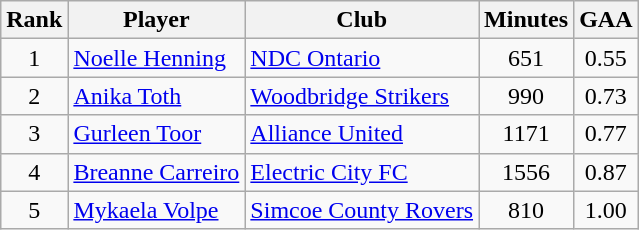<table class="wikitable">
<tr>
<th>Rank</th>
<th>Player</th>
<th>Club</th>
<th>Minutes</th>
<th>GAA</th>
</tr>
<tr>
<td style="text-align:center">1</td>
<td><a href='#'>Noelle Henning</a></td>
<td><a href='#'>NDC Ontario</a></td>
<td style="text-align:center">651</td>
<td style="text-align:center">0.55</td>
</tr>
<tr>
<td style="text-align:center">2</td>
<td><a href='#'>Anika Toth</a></td>
<td><a href='#'>Woodbridge Strikers</a></td>
<td style="text-align:center">990</td>
<td style="text-align:center">0.73</td>
</tr>
<tr>
<td style="text-align:center">3</td>
<td><a href='#'>Gurleen Toor</a></td>
<td><a href='#'>Alliance United</a></td>
<td style="text-align:center">1171</td>
<td style="text-align:center">0.77</td>
</tr>
<tr>
<td style="text-align:center">4</td>
<td><a href='#'>Breanne Carreiro</a></td>
<td><a href='#'>Electric City FC</a></td>
<td style="text-align:center">1556</td>
<td style="text-align:center">0.87</td>
</tr>
<tr>
<td style="text-align:center">5</td>
<td><a href='#'>Mykaela Volpe</a></td>
<td><a href='#'>Simcoe County Rovers</a></td>
<td style="text-align:center">810</td>
<td style="text-align:center">1.00</td>
</tr>
</table>
